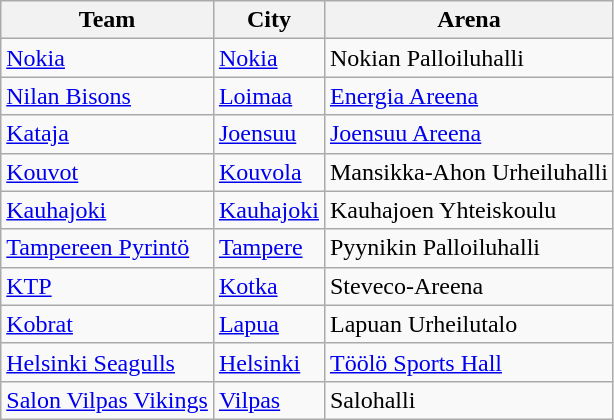<table class="wikitable sortable">
<tr>
<th>Team</th>
<th>City</th>
<th>Arena</th>
</tr>
<tr>
<td><a href='#'>Nokia</a> </td>
<td><a href='#'>Nokia</a></td>
<td>Nokian Palloiluhalli</td>
</tr>
<tr>
<td><a href='#'>Nilan Bisons</a></td>
<td><a href='#'>Loimaa</a></td>
<td><a href='#'>Energia Areena</a></td>
</tr>
<tr>
<td><a href='#'>Kataja</a> </td>
<td><a href='#'>Joensuu</a></td>
<td><a href='#'>Joensuu Areena</a></td>
</tr>
<tr>
<td><a href='#'>Kouvot</a></td>
<td><a href='#'>Kouvola</a></td>
<td>Mansikka-Ahon Urheiluhalli</td>
</tr>
<tr>
<td><a href='#'>Kauhajoki</a></td>
<td><a href='#'>Kauhajoki</a></td>
<td>Kauhajoen Yhteiskoulu</td>
</tr>
<tr>
<td><a href='#'>Tampereen Pyrintö</a></td>
<td><a href='#'>Tampere</a></td>
<td>Pyynikin Palloiluhalli</td>
</tr>
<tr>
<td><a href='#'>KTP</a></td>
<td><a href='#'>Kotka</a></td>
<td>Steveco-Areena</td>
</tr>
<tr>
<td><a href='#'>Kobrat</a></td>
<td><a href='#'>Lapua</a></td>
<td>Lapuan Urheilutalo</td>
</tr>
<tr>
<td><a href='#'>Helsinki Seagulls</a></td>
<td><a href='#'>Helsinki</a></td>
<td><a href='#'>Töölö Sports Hall</a></td>
</tr>
<tr>
<td><a href='#'>Salon Vilpas Vikings</a></td>
<td><a href='#'>Vilpas</a></td>
<td>Salohalli</td>
</tr>
</table>
